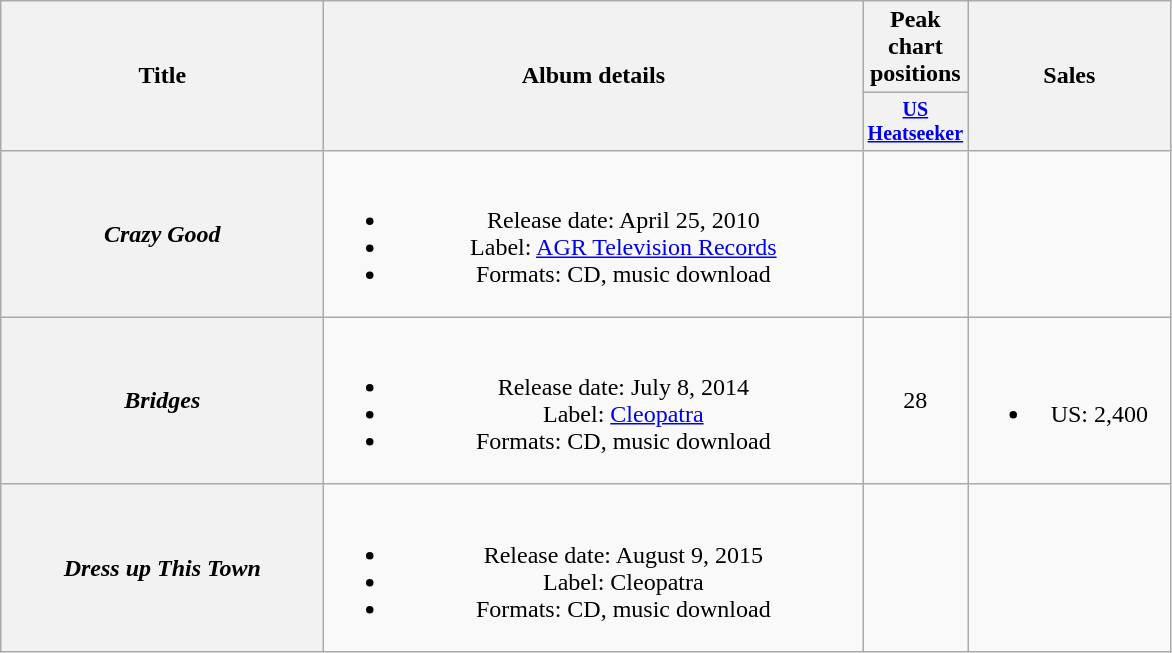<table class="wikitable plainrowheaders" style="text-align:center;">
<tr>
<th rowspan="2" style="width:13em;">Title</th>
<th rowspan="2" style="width:22em;">Album details</th>
<th>Peak chart positions</th>
<th rowspan="2" style="width:8em;">Sales</th>
</tr>
<tr style="font-size:smaller;">
<th width="45"><a href='#'>US Heatseeker</a></th>
</tr>
<tr>
<th scope="row"><em>Crazy Good</em></th>
<td><br><ul><li>Release date: April 25, 2010</li><li>Label: <a href='#'>AGR Television Records</a></li><li>Formats: CD, music download</li></ul></td>
<td></td>
<td></td>
</tr>
<tr>
<th scope="row"><em>Bridges</em></th>
<td><br><ul><li>Release date: July 8, 2014</li><li>Label: <a href='#'>Cleopatra</a></li><li>Formats: CD, music download</li></ul></td>
<td>28</td>
<td><br><ul><li>US: 2,400</li></ul></td>
</tr>
<tr>
<th scope="row"><em>Dress up This Town</em></th>
<td><br><ul><li>Release date: August 9, 2015</li><li>Label: Cleopatra</li><li>Formats: CD, music download</li></ul></td>
<td></td>
<td></td>
</tr>
</table>
